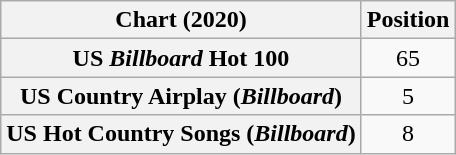<table class="wikitable sortable plainrowheaders" style="text-align:center">
<tr>
<th scope="col">Chart (2020)</th>
<th scope="col">Position</th>
</tr>
<tr>
<th scope="row">US <em>Billboard</em> Hot 100</th>
<td>65</td>
</tr>
<tr>
<th scope="row">US Country Airplay (<em>Billboard</em>)</th>
<td>5</td>
</tr>
<tr>
<th scope="row">US Hot Country Songs (<em>Billboard</em>)</th>
<td>8</td>
</tr>
</table>
